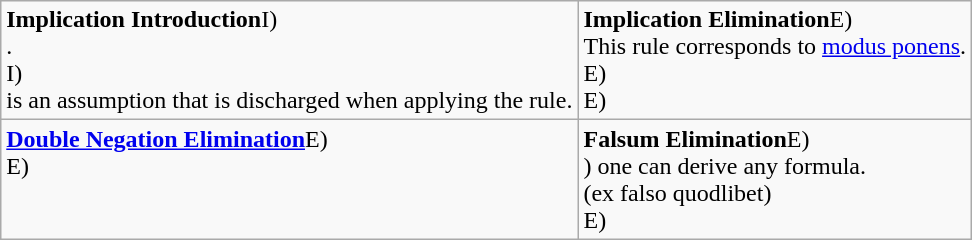<table class="wikitable">
<tr>
<td valign="top"><strong>Implication Introduction</strong>I)<br>.<br>I)<br> is an assumption that is discharged when applying the rule.</td>
<td valign="top"><strong>Implication Elimination</strong>E)<br>This rule corresponds to <a href='#'>modus ponens</a>.<br>E)<br>E)</td>
</tr>
<tr>
<td valign="top"><strong><a href='#'>Double Negation Elimination</a></strong>E)<br>E)</td>
<td valign="top"><strong>Falsum Elimination</strong>E)<br>) one can derive any formula.<br>(ex falso quodlibet)<br>E)</td>
</tr>
</table>
